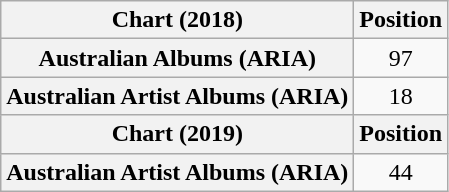<table class="wikitable plainrowheaders" style="text-align:center">
<tr>
<th scope="col">Chart (2018)</th>
<th scope="col">Position</th>
</tr>
<tr>
<th scope="row">Australian Albums (ARIA)</th>
<td>97</td>
</tr>
<tr>
<th scope="row">Australian Artist Albums (ARIA)</th>
<td>18</td>
</tr>
<tr>
<th scope="col">Chart (2019)</th>
<th scope="col">Position</th>
</tr>
<tr>
<th scope="row">Australian Artist Albums (ARIA)</th>
<td>44</td>
</tr>
</table>
